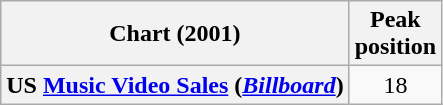<table class="wikitable sortable plainrowheaders" style="text-align:center">
<tr>
<th>Chart (2001)</th>
<th>Peak<br>position</th>
</tr>
<tr>
<th scope="row">US <a href='#'>Music Video Sales</a> (<em><a href='#'>Billboard</a></em>)</th>
<td>18</td>
</tr>
</table>
